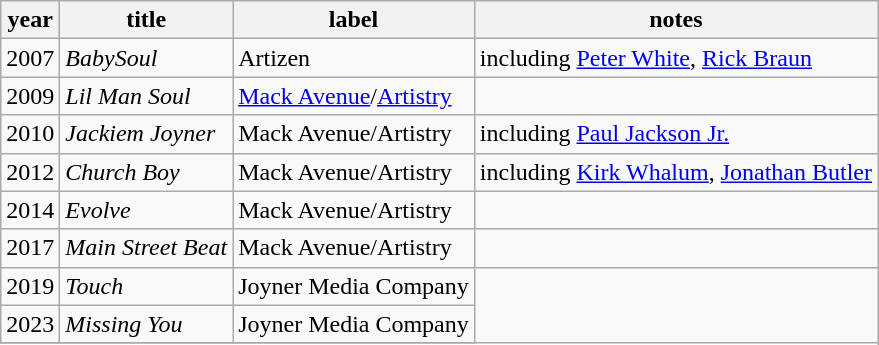<table class = "wikitable">
<tr>
<th>year</th>
<th>title</th>
<th>label</th>
<th>notes</th>
</tr>
<tr>
<td>2007</td>
<td><em>BabySoul</em></td>
<td>Artizen</td>
<td>including <a href='#'>Peter White</a>, <a href='#'>Rick Braun</a></td>
</tr>
<tr>
<td>2009</td>
<td><em>Lil Man Soul</em></td>
<td><a href='#'>Mack Avenue</a>/<a href='#'>Artistry</a></td>
<td></td>
</tr>
<tr>
<td>2010</td>
<td><em>Jackiem Joyner</em></td>
<td>Mack Avenue/Artistry</td>
<td>including <a href='#'>Paul Jackson Jr.</a></td>
</tr>
<tr>
<td>2012</td>
<td><em>Church Boy</em></td>
<td>Mack Avenue/Artistry</td>
<td>including <a href='#'>Kirk Whalum</a>, <a href='#'>Jonathan Butler</a></td>
</tr>
<tr>
<td>2014</td>
<td><em>Evolve</em></td>
<td>Mack Avenue/Artistry</td>
<td></td>
</tr>
<tr>
<td>2017</td>
<td><em>Main Street Beat</em></td>
<td>Mack Avenue/Artistry</td>
<td></td>
</tr>
<tr>
<td>2019</td>
<td><em>Touch</em></td>
<td>Joyner Media Company</td>
</tr>
<tr>
<td>2023</td>
<td><em>Missing You</em></td>
<td>Joyner Media Company</td>
</tr>
<tr>
</tr>
</table>
